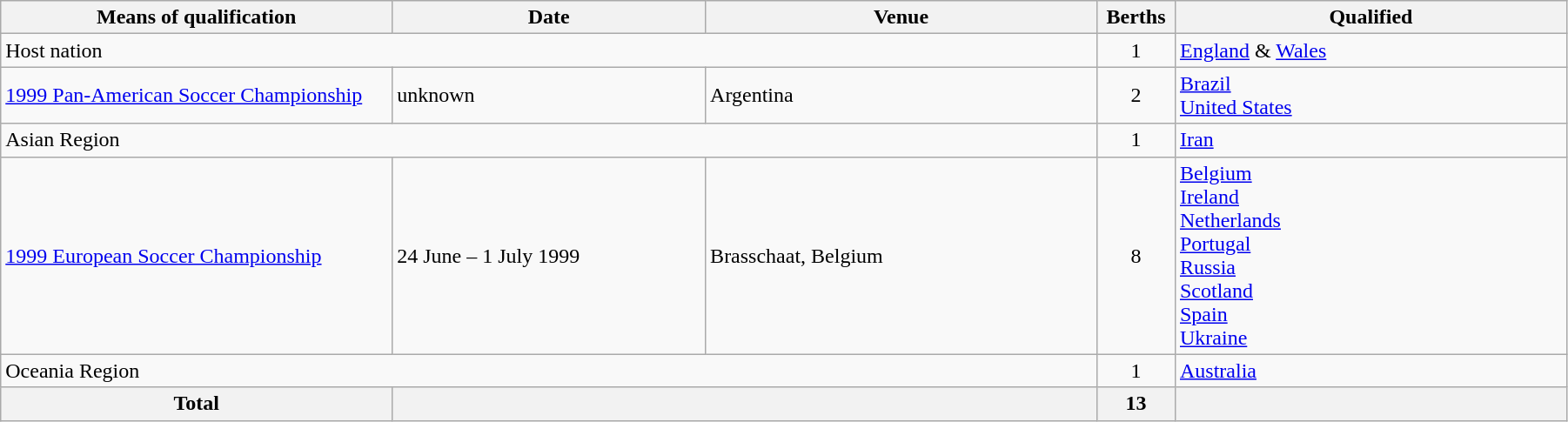<table class="wikitable" style="width:95%;">
<tr>
<th width=25%>Means of qualification</th>
<th width=20%>Date</th>
<th width=25%>Venue</th>
<th width=5%>Berths</th>
<th width=25%>Qualified</th>
</tr>
<tr>
<td colspan=3>Host nation</td>
<td align=center>1</td>
<td> <a href='#'>England</a> &  <a href='#'>Wales</a></td>
</tr>
<tr>
<td><a href='#'>1999 Pan-American Soccer Championship</a></td>
<td>unknown</td>
<td> Argentina</td>
<td align="center">2</td>
<td> <a href='#'>Brazil</a><br> <a href='#'>United States</a></td>
</tr>
<tr>
<td colspan=3>Asian Region</td>
<td align="center">1</td>
<td> <a href='#'>Iran</a></td>
</tr>
<tr>
<td><a href='#'>1999 European Soccer Championship</a></td>
<td>24 June – 1 July 1999</td>
<td> Brasschaat, Belgium</td>
<td align="center">8</td>
<td> <a href='#'>Belgium</a><br> <a href='#'>Ireland</a><br> <a href='#'>Netherlands</a><br> <a href='#'>Portugal</a><br> <a href='#'>Russia</a><br> <a href='#'>Scotland</a><br> <a href='#'>Spain</a><br> <a href='#'>Ukraine</a></td>
</tr>
<tr>
<td colspan=3>Oceania Region</td>
<td align="center">1</td>
<td> <a href='#'>Australia</a></td>
</tr>
<tr>
<th>Total</th>
<th colspan="2"></th>
<th>13</th>
<th></th>
</tr>
</table>
